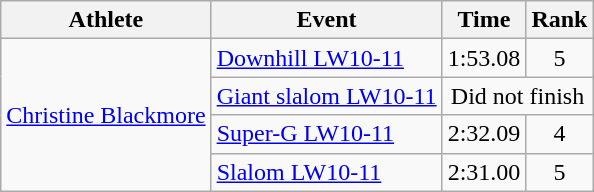<table class=wikitable>
<tr>
<th>Athlete</th>
<th>Event</th>
<th>Time</th>
<th>Rank</th>
</tr>
<tr>
<td rowspan=4><a href='#'>Christine Blackmore</a></td>
<td><a href='#'>Downhill LW10-11</a></td>
<td align=center>1:53.08</td>
<td align=center>5</td>
</tr>
<tr>
<td><a href='#'>Giant slalom LW10-11</a></td>
<td align=center colspan=2>Did not finish</td>
</tr>
<tr>
<td><a href='#'>Super-G LW10-11</a></td>
<td align=center>2:32.09</td>
<td align=center>4</td>
</tr>
<tr>
<td><a href='#'>Slalom LW10-11</a></td>
<td align=center>2:31.00</td>
<td align=center>5</td>
</tr>
</table>
